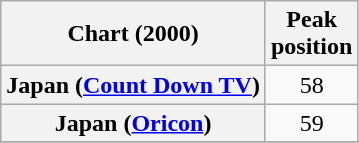<table class="wikitable plainrowheaders">
<tr>
<th>Chart (2000)</th>
<th>Peak<br>position</th>
</tr>
<tr>
<th scope="row">Japan (<a href='#'>Count Down TV</a>)</th>
<td style="text-align:center;">58</td>
</tr>
<tr>
<th scope="row">Japan (<a href='#'>Oricon</a>)</th>
<td style="text-align:center;">59</td>
</tr>
<tr>
</tr>
</table>
